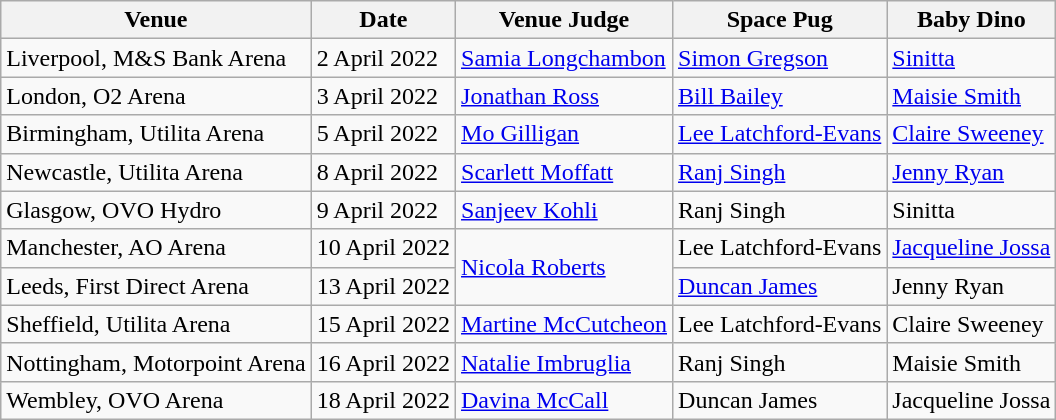<table class="wikitable">
<tr>
<th>Venue</th>
<th>Date</th>
<th>Venue Judge</th>
<th>Space Pug</th>
<th>Baby Dino</th>
</tr>
<tr>
<td>Liverpool, M&S Bank Arena</td>
<td>2 April 2022</td>
<td><a href='#'>Samia Longchambon</a></td>
<td><a href='#'>Simon Gregson</a></td>
<td><a href='#'>Sinitta</a></td>
</tr>
<tr>
<td>London, O2 Arena</td>
<td>3 April 2022</td>
<td><a href='#'>Jonathan Ross</a></td>
<td><a href='#'>Bill Bailey</a></td>
<td><a href='#'>Maisie Smith</a></td>
</tr>
<tr>
<td>Birmingham, Utilita Arena</td>
<td>5 April 2022</td>
<td><a href='#'>Mo Gilligan</a></td>
<td><a href='#'>Lee Latchford-Evans</a></td>
<td><a href='#'>Claire Sweeney</a></td>
</tr>
<tr>
<td>Newcastle, Utilita Arena</td>
<td>8 April 2022</td>
<td><a href='#'>Scarlett Moffatt</a></td>
<td><a href='#'>Ranj Singh</a></td>
<td><a href='#'>Jenny Ryan</a></td>
</tr>
<tr>
<td>Glasgow, OVO Hydro</td>
<td>9 April 2022</td>
<td><a href='#'>Sanjeev Kohli</a></td>
<td>Ranj Singh</td>
<td>Sinitta</td>
</tr>
<tr>
<td>Manchester, AO Arena</td>
<td>10 April 2022</td>
<td rowspan="2"><a href='#'>Nicola Roberts</a></td>
<td>Lee Latchford-Evans</td>
<td><a href='#'>Jacqueline Jossa</a></td>
</tr>
<tr>
<td>Leeds, First Direct Arena</td>
<td>13 April 2022</td>
<td><a href='#'>Duncan James</a></td>
<td>Jenny Ryan</td>
</tr>
<tr>
<td>Sheffield, Utilita Arena</td>
<td>15 April 2022</td>
<td><a href='#'>Martine McCutcheon</a></td>
<td>Lee Latchford-Evans</td>
<td>Claire Sweeney</td>
</tr>
<tr>
<td>Nottingham, Motorpoint Arena</td>
<td>16 April 2022</td>
<td><a href='#'>Natalie Imbruglia</a></td>
<td>Ranj Singh</td>
<td>Maisie Smith</td>
</tr>
<tr>
<td>Wembley, OVO Arena</td>
<td>18 April 2022</td>
<td><a href='#'>Davina McCall</a></td>
<td>Duncan James</td>
<td>Jacqueline Jossa</td>
</tr>
</table>
